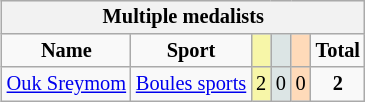<table class=wikitable style=font-size:85%;float:right;text-align:center>
<tr>
<th colspan=7>Multiple medalists</th>
</tr>
<tr>
<td><strong>Name</strong></td>
<td><strong>Sport</strong></td>
<td bgcolor=F7F6A8></td>
<td bgcolor=DCE5E5></td>
<td bgcolor=FFDAB9></td>
<td><strong>Total</strong></td>
</tr>
<tr>
<td><a href='#'>Ouk Sreymom</a></td>
<td><a href='#'>Boules sports</a></td>
<td bgcolor=F7F6A8>2</td>
<td bgcolor=DCE5E5>0</td>
<td bgcolor=FFDAB9>0</td>
<td><strong>2</strong></td>
</tr>
</table>
